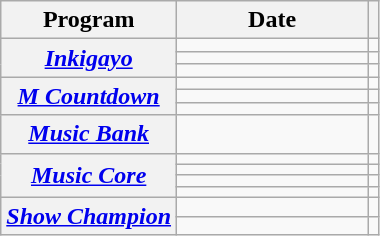<table class="wikitable plainrowheaders sortable" style="text-align:center">
<tr>
<th scope="col">Program </th>
<th scope="col" width="120">Date</th>
<th scope="col" class="unsortable"></th>
</tr>
<tr>
<th scope="row" rowspan="3"><em><a href='#'>Inkigayo</a></em></th>
<td></td>
<td></td>
</tr>
<tr>
<td></td>
<td></td>
</tr>
<tr>
<td></td>
<td></td>
</tr>
<tr>
<th scope="row" rowspan="3"><em><a href='#'>M Countdown</a></em></th>
<td></td>
<td></td>
</tr>
<tr>
<td></td>
<td></td>
</tr>
<tr>
<td></td>
<td></td>
</tr>
<tr>
<th scope="row"><em><a href='#'>Music Bank</a></em></th>
<td></td>
<td></td>
</tr>
<tr>
<th scope="row" rowspan="4"><em><a href='#'>Music Core</a></em></th>
<td></td>
<td></td>
</tr>
<tr>
<td></td>
<td></td>
</tr>
<tr>
<td></td>
<td></td>
</tr>
<tr>
<td></td>
<td></td>
</tr>
<tr>
<th scope="row" rowspan="2"><em><a href='#'>Show Champion</a></em></th>
<td></td>
<td></td>
</tr>
<tr>
<td></td>
<td></td>
</tr>
</table>
